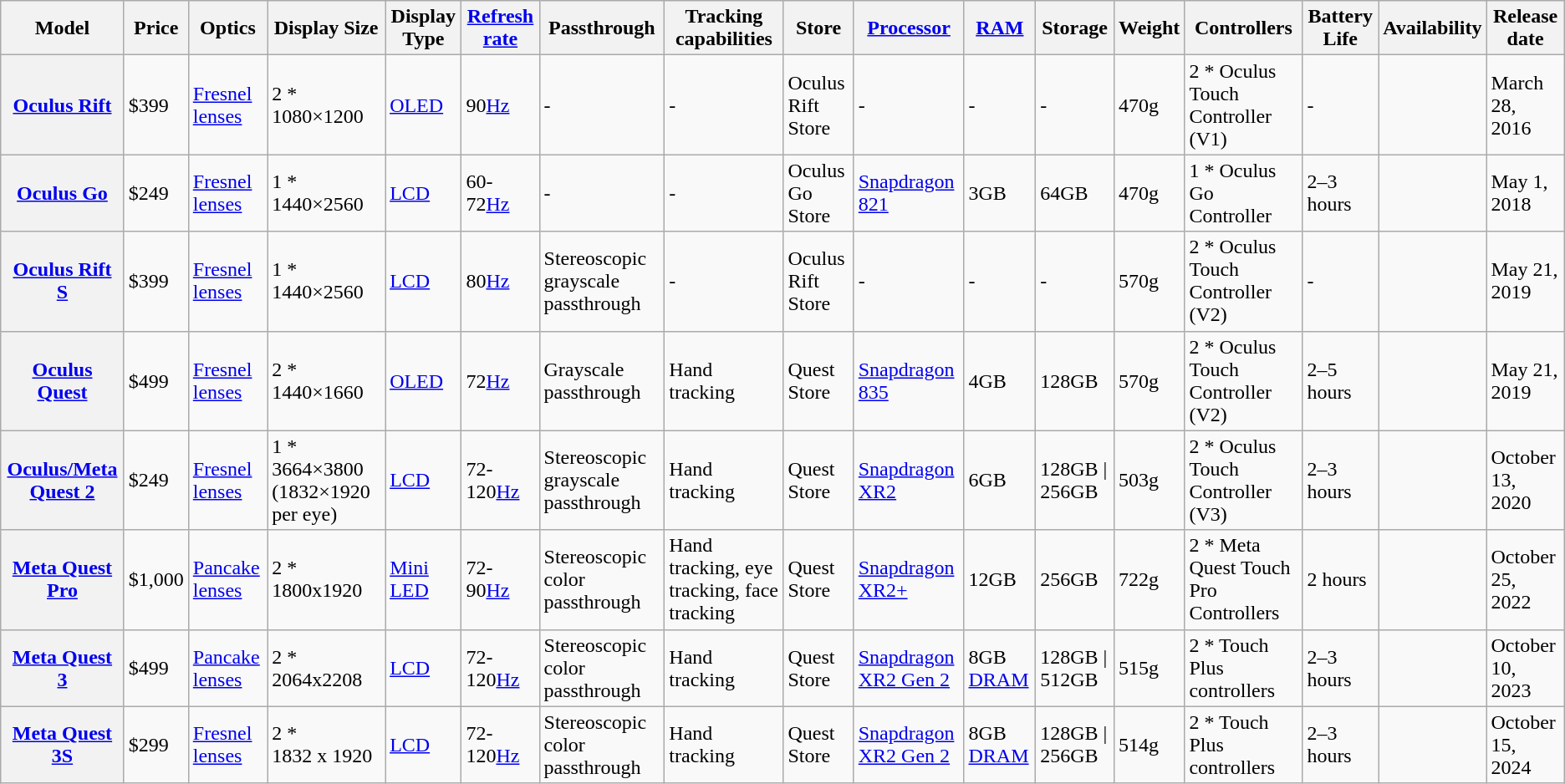<table class="wikitable sortable">
<tr>
<th>Model</th>
<th>Price</th>
<th>Optics</th>
<th>Display Size</th>
<th>Display Type</th>
<th><a href='#'>Refresh rate</a></th>
<th>Passthrough</th>
<th>Tracking capabilities</th>
<th>Store</th>
<th><a href='#'>Processor</a></th>
<th><a href='#'>RAM</a></th>
<th>Storage</th>
<th>Weight</th>
<th>Controllers</th>
<th>Battery Life</th>
<th>Availability</th>
<th>Release date</th>
</tr>
<tr>
<th><a href='#'>Oculus Rift</a></th>
<td>$399</td>
<td><a href='#'>Fresnel lenses</a></td>
<td>2 * 1080×1200</td>
<td><a href='#'>OLED</a></td>
<td>90<a href='#'>Hz</a></td>
<td>-</td>
<td>-</td>
<td>Oculus Rift Store</td>
<td>-</td>
<td>-</td>
<td>-</td>
<td>470g</td>
<td>2 * Oculus Touch Controller (V1)</td>
<td>-</td>
<td></td>
<td>March 28, 2016</td>
</tr>
<tr>
<th><a href='#'>Oculus Go</a></th>
<td $199>$249</td>
<td><a href='#'>Fresnel lenses</a></td>
<td>1 * 1440×2560</td>
<td><a href='#'>LCD</a></td>
<td>60-72<a href='#'>Hz</a></td>
<td>-</td>
<td>-</td>
<td>Oculus Go Store</td>
<td><a href='#'>Snapdragon 821</a></td>
<td>3GB</td>
<td 32GB>64GB</td>
<td>470g</td>
<td>1 * Oculus Go Controller</td>
<td>2–3 hours</td>
<td></td>
<td>May 1, 2018</td>
</tr>
<tr>
<th><a href='#'>Oculus Rift S</a></th>
<td>$399</td>
<td><a href='#'>Fresnel lenses</a></td>
<td>1 * 1440×2560</td>
<td><a href='#'>LCD</a></td>
<td>80<a href='#'>Hz</a></td>
<td>Stereoscopic grayscale passthrough</td>
<td>-</td>
<td>Oculus Rift Store</td>
<td>-</td>
<td>-</td>
<td>-</td>
<td>570g</td>
<td>2 * Oculus Touch Controller (V2)</td>
<td>-</td>
<td></td>
<td>May 21, 2019</td>
</tr>
<tr>
<th><a href='#'>Oculus Quest</a></th>
<td $399>$499</td>
<td><a href='#'>Fresnel lenses</a></td>
<td>2 * 1440×1660</td>
<td><a href='#'>OLED</a></td>
<td>72<a href='#'>Hz</a></td>
<td>Grayscale passthrough</td>
<td>Hand tracking</td>
<td>Quest Store</td>
<td><a href='#'>Snapdragon 835</a></td>
<td>4GB</td>
<td 64GB>128GB</td>
<td>570g</td>
<td>2 * Oculus Touch Controller (V2)</td>
<td>2–5 hours</td>
<td></td>
<td>May 21, 2019</td>
</tr>
<tr>
<th><a href='#'>Oculus/Meta Quest 2</a></th>
<td $299>$249</td>
<td><a href='#'>Fresnel lenses</a></td>
<td>1 * 3664×3800 (1832×1920 per eye)</td>
<td><a href='#'>LCD</a></td>
<td>72-120<a href='#'>Hz</a></td>
<td>Stereoscopic grayscale passthrough</td>
<td>Hand tracking</td>
<td>Quest Store</td>
<td><a href='#'>Snapdragon XR2</a></td>
<td>6GB</td>
<td 64GB (Discontinued)>128GB | 256GB</td>
<td>503g</td>
<td>2 * Oculus Touch Controller (V3)</td>
<td>2–3 hours</td>
<td></td>
<td>October 13, 2020</td>
</tr>
<tr>
<th><a href='#'>Meta Quest Pro</a></th>
<td>$1,000</td>
<td><a href='#'>Pancake lenses</a></td>
<td>2 * 1800x1920</td>
<td><a href='#'>Mini LED</a></td>
<td>72-90<a href='#'>Hz</a></td>
<td>Stereoscopic color passthrough</td>
<td>Hand tracking, eye tracking, face tracking</td>
<td>Quest Store</td>
<td><a href='#'>Snapdragon XR2+</a></td>
<td>12GB</td>
<td>256GB</td>
<td>722g</td>
<td>2 * Meta Quest Touch Pro Controllers</td>
<td>2 hours</td>
<td></td>
<td>October 25, 2022</td>
</tr>
<tr>
<th><a href='#'>Meta Quest 3</a></th>
<td $499>$499</td>
<td><a href='#'>Pancake lenses</a></td>
<td>2 *<br>2064x2208</td>
<td><a href='#'>LCD</a></td>
<td>72-120<a href='#'>Hz</a></td>
<td>Stereoscopic color passthrough</td>
<td>Hand tracking</td>
<td>Quest Store</td>
<td><a href='#'>Snapdragon XR2 Gen 2</a></td>
<td>8GB <a href='#'>DRAM</a></td>
<td 128GB>128GB | 512GB</td>
<td>515g</td>
<td>2 * Touch Plus controllers</td>
<td>2–3 hours</td>
<td></td>
<td>October 10, 2023</td>
</tr>
<tr>
<th><a href='#'>Meta Quest 3S</a></th>
<td $299>$299</td>
<td><a href='#'>Fresnel lenses</a></td>
<td>2 *<br>1832 x 1920</td>
<td><a href='#'>LCD</a></td>
<td>72-120<a href='#'>Hz</a></td>
<td>Stereoscopic color passthrough</td>
<td>Hand tracking</td>
<td>Quest Store</td>
<td><a href='#'>Snapdragon XR2 Gen 2</a></td>
<td>8GB <a href='#'>DRAM</a></td>
<td 128GB>128GB | 256GB</td>
<td>514g</td>
<td>2 * Touch Plus controllers</td>
<td>2–3 hours</td>
<td></td>
<td>October 15, 2024</td>
</tr>
</table>
